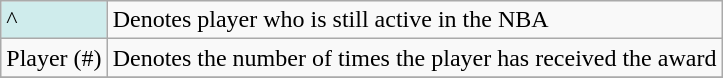<table class="wikitable">
<tr>
<td style="background-color:#CFECEC;">^</td>
<td>Denotes player who is still active in the NBA</td>
</tr>
<tr>
<td>Player (#)</td>
<td>Denotes the number of times the player has received the award</td>
</tr>
<tr>
</tr>
</table>
